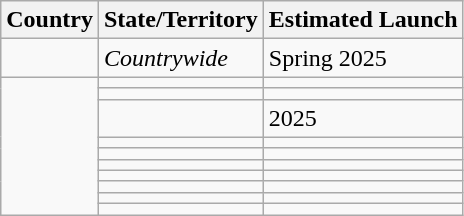<table class="wikitable">
<tr>
<th>Country</th>
<th>State/Territory</th>
<th>Estimated Launch</th>
</tr>
<tr>
<td></td>
<td><em>Countrywide</em></td>
<td>Spring 2025</td>
</tr>
<tr>
<td rowspan="10"></td>
<td></td>
<td></td>
</tr>
<tr>
<td></td>
<td></td>
</tr>
<tr>
<td></td>
<td>2025</td>
</tr>
<tr>
<td></td>
<td></td>
</tr>
<tr>
<td></td>
<td></td>
</tr>
<tr>
<td></td>
<td></td>
</tr>
<tr>
<td></td>
<td></td>
</tr>
<tr>
<td></td>
<td></td>
</tr>
<tr>
<td></td>
<td></td>
</tr>
<tr>
<td></td>
<td></td>
</tr>
</table>
